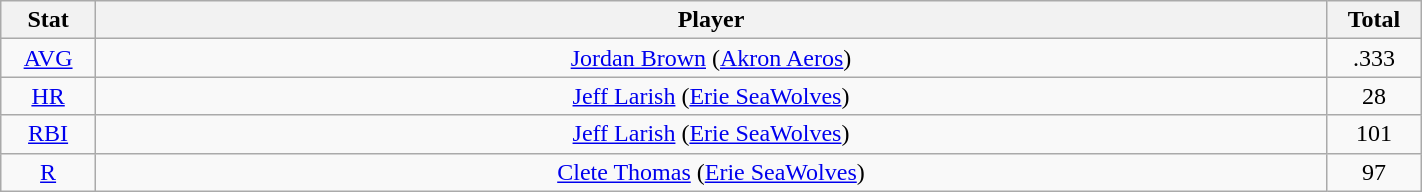<table class="wikitable" width="75%" style="text-align:center;">
<tr>
<th width="5%">Stat</th>
<th width="65%">Player</th>
<th width="5%">Total</th>
</tr>
<tr>
<td><a href='#'>AVG</a></td>
<td><a href='#'>Jordan Brown</a> (<a href='#'>Akron Aeros</a>)</td>
<td>.333</td>
</tr>
<tr>
<td><a href='#'>HR</a></td>
<td><a href='#'>Jeff Larish</a> (<a href='#'>Erie SeaWolves</a>)</td>
<td>28</td>
</tr>
<tr>
<td><a href='#'>RBI</a></td>
<td><a href='#'>Jeff Larish</a> (<a href='#'>Erie SeaWolves</a>)</td>
<td>101</td>
</tr>
<tr>
<td><a href='#'>R</a></td>
<td><a href='#'>Clete Thomas</a> (<a href='#'>Erie SeaWolves</a>)</td>
<td>97</td>
</tr>
</table>
